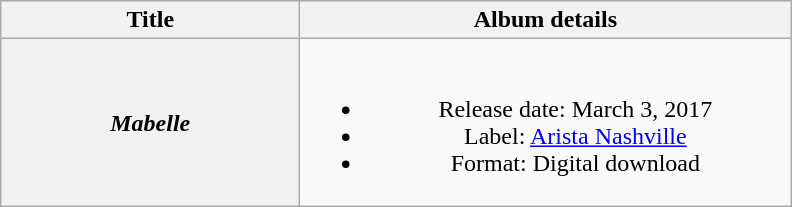<table class="wikitable plainrowheaders" style="text-align:center;">
<tr>
<th style="width:12em;">Title</th>
<th style="width:20em;">Album details</th>
</tr>
<tr>
<th scope="row"><em>Mabelle</em></th>
<td><br><ul><li>Release date: March 3, 2017</li><li>Label: <a href='#'>Arista Nashville</a></li><li>Format: Digital download</li></ul></td>
</tr>
</table>
